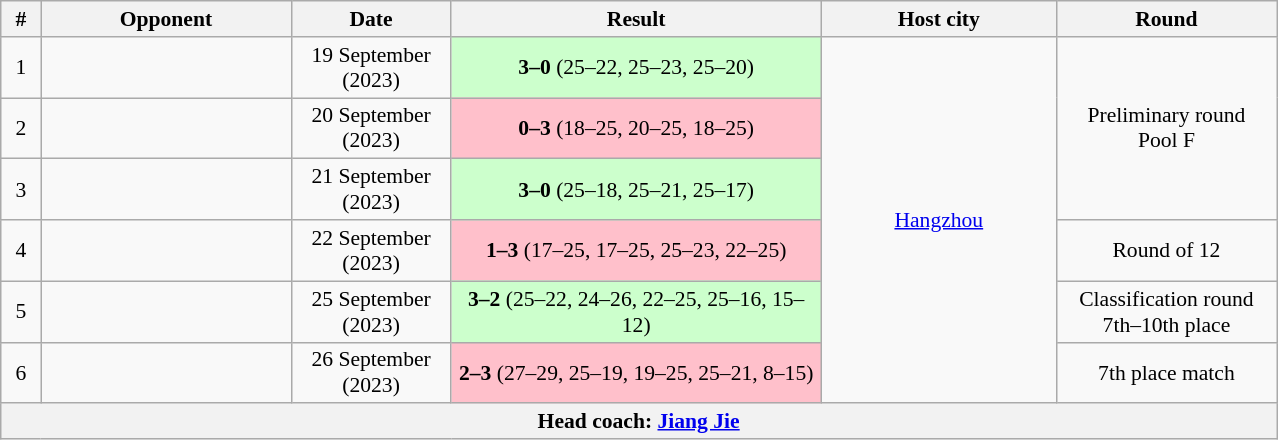<table class="wikitable" style="text-align: center;font-size:90%;">
<tr>
<th width=20>#</th>
<th width=160>Opponent</th>
<th width=100>Date</th>
<th width=240>Result</th>
<th width=150>Host city</th>
<th width=140>Round</th>
</tr>
<tr>
<td>1</td>
<td align=left></td>
<td>19 September (2023)</td>
<td bgcolor=ccffcc><strong>3–0</strong> (25–22, 25–23, 25–20)</td>
<td rowspan=6> <a href='#'>Hangzhou</a></td>
<td rowspan=3>Preliminary round<br>Pool F</td>
</tr>
<tr>
<td>2</td>
<td align=left></td>
<td>20 September (2023)</td>
<td bgcolor=pink><strong>0–3</strong> (18–25, 20–25, 18–25)</td>
</tr>
<tr>
<td>3</td>
<td align=left></td>
<td>21 September (2023)</td>
<td bgcolor=ccffcc><strong>3–0</strong> (25–18, 25–21, 25–17)</td>
</tr>
<tr>
<td>4</td>
<td align=left></td>
<td>22 September (2023)</td>
<td bgcolor=pink><strong>1–3</strong> (17–25, 17–25, 25–23, 22–25)</td>
<td>Round of 12</td>
</tr>
<tr>
<td>5</td>
<td align=left></td>
<td>25 September (2023)</td>
<td bgcolor=ccffcc><strong>3–2</strong> (25–22, 24–26, 22–25, 25–16, 15–12)</td>
<td>Classification round<br>7th–10th place</td>
</tr>
<tr>
<td>6</td>
<td align=left></td>
<td>26 September (2023)</td>
<td bgcolor=pink><strong>2–3</strong> (27–29, 25–19, 19–25, 25–21, 8–15)</td>
<td>7th place match</td>
</tr>
<tr>
<th colspan=6>Head coach:  <a href='#'>Jiang Jie</a></th>
</tr>
</table>
